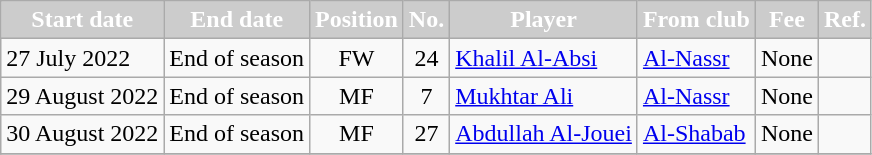<table class="wikitable sortable">
<tr>
<th style="background:#CCCCCC; color:white;">Start date</th>
<th style="background:#CCCCCC; color:white;">End date</th>
<th style="background:#CCCCCC; color:white;">Position</th>
<th style="background:#CCCCCC; color:white;">No.</th>
<th style="background:#CCCCCC; color:white;">Player</th>
<th style="background:#CCCCCC; color:white;">From club</th>
<th style="background:#CCCCCC; color:white;">Fee</th>
<th style="background:#CCCCCC; color:white;">Ref.</th>
</tr>
<tr>
<td>27 July 2022</td>
<td>End of season</td>
<td style="text-align:center;">FW</td>
<td style="text-align:center;">24</td>
<td style="text-align:left;"> <a href='#'>Khalil Al-Absi</a></td>
<td style="text-align:left;"> <a href='#'>Al-Nassr</a></td>
<td>None</td>
<td></td>
</tr>
<tr>
<td>29 August 2022</td>
<td>End of season</td>
<td style="text-align:center;">MF</td>
<td style="text-align:center;">7</td>
<td style="text-align:left;"> <a href='#'>Mukhtar Ali</a></td>
<td style="text-align:left;"> <a href='#'>Al-Nassr</a></td>
<td>None</td>
<td></td>
</tr>
<tr>
<td>30 August 2022</td>
<td>End of season</td>
<td style="text-align:center;">MF</td>
<td style="text-align:center;">27</td>
<td style="text-align:left;"> <a href='#'>Abdullah Al-Jouei</a></td>
<td style="text-align:left;"> <a href='#'>Al-Shabab</a></td>
<td>None</td>
<td></td>
</tr>
<tr>
</tr>
</table>
